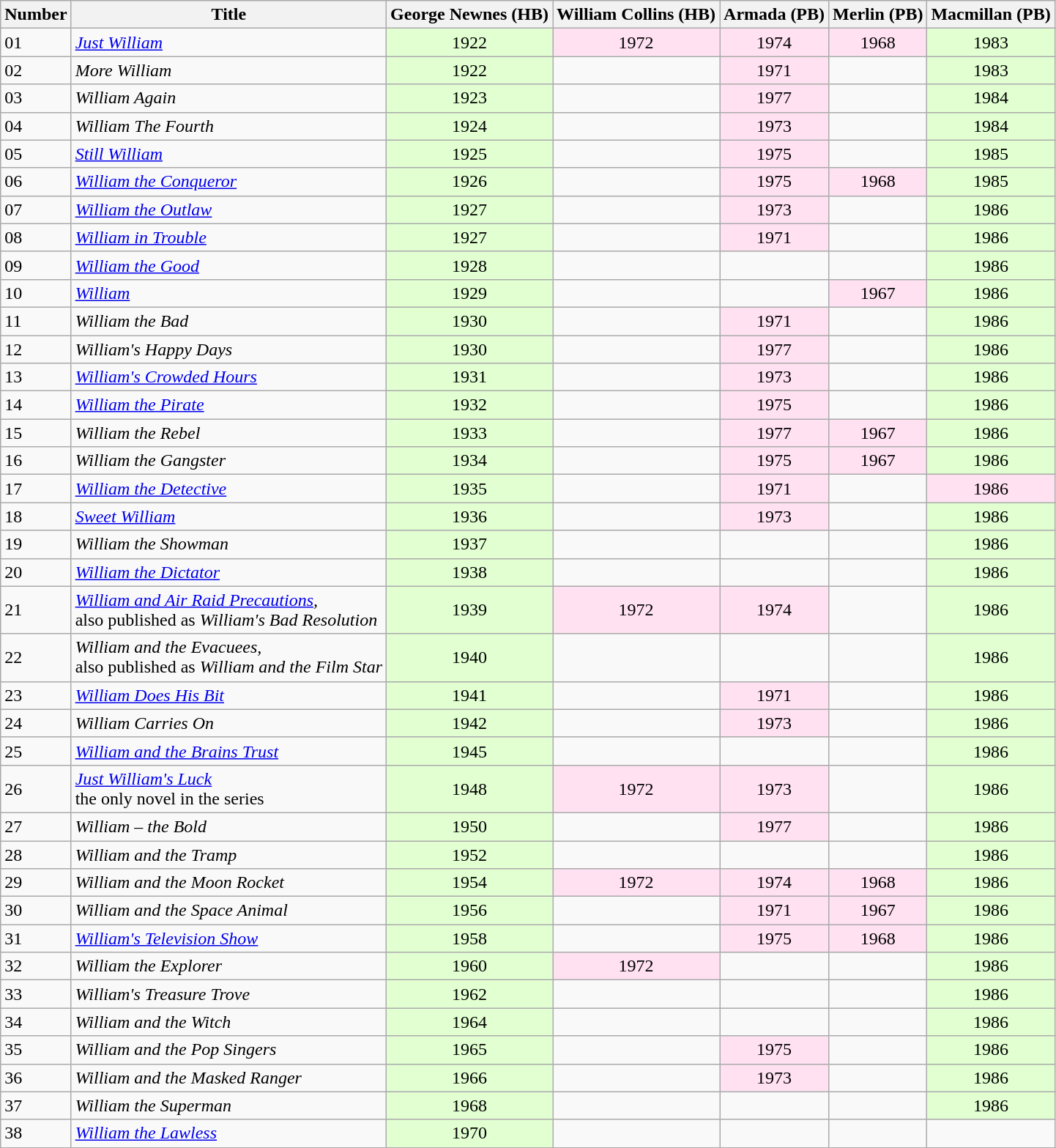<table class="wikitable sortable">
<tr>
<th class="sortable">Number</th>
<th class="sortable">Title</th>
<th class="sortable">George Newnes (HB)</th>
<th class="sortable">William Collins (HB)</th>
<th class="sortable">Armada (PB)</th>
<th class="sortable">Merlin (PB)</th>
<th class="sortable">Macmillan (PB)</th>
</tr>
<tr align="center">
<td align="left">01</td>
<td align="left"><em><a href='#'>Just William</a></em></td>
<td style="background:#E1FFd1;" align="center">1922</td>
<td style="background:#FFE1F1;">1972</td>
<td style="background:#FFE1F1;">1974</td>
<td style="background:#FFE1F1;">1968</td>
<td style="background:#E1FFd1;" align="center">1983</td>
</tr>
<tr align="center">
<td align="left">02</td>
<td align="left"><em>More William</em></td>
<td style="background:#E1FFd1;" align="center">1922</td>
<td></td>
<td style="background:#FFE1F1;">1971</td>
<td></td>
<td style="background:#E1FFd1;" align="center">1983</td>
</tr>
<tr align="center">
<td align="left">03</td>
<td align="left"><em>William Again</em></td>
<td style="background:#E1FFd1;" align="center">1923</td>
<td></td>
<td style="background:#FFE1F1;">1977</td>
<td></td>
<td style="background:#E1FFd1;" align="center">1984</td>
</tr>
<tr align="center">
<td align="left">04</td>
<td align="left"><em>William The Fourth</em></td>
<td style="background:#E1FFd1;" align="center">1924</td>
<td></td>
<td style="background:#FFE1F1;">1973</td>
<td></td>
<td style="background:#E1FFd1;" align="center">1984</td>
</tr>
<tr align="center">
<td align="left">05</td>
<td align="left"><em><a href='#'>Still William</a></em></td>
<td style="background:#E1FFd1;" align="center">1925</td>
<td></td>
<td style="background:#FFE1F1;">1975</td>
<td></td>
<td style="background:#E1FFd1;" align="center">1985</td>
</tr>
<tr align="center">
<td align="left">06</td>
<td align="left"><em><a href='#'>William the Conqueror</a></em></td>
<td style="background:#E1FFd1;" align="center">1926</td>
<td></td>
<td style="background:#FFE1F1;">1975</td>
<td style="background:#FFE1F1;">1968</td>
<td style="background:#E1FFd1;" align="center">1985</td>
</tr>
<tr align="center">
<td align="left">07</td>
<td align="left"><em><a href='#'>William the Outlaw</a></em></td>
<td style="background:#E1FFd1;" align="center">1927</td>
<td></td>
<td style="background:#FFE1F1;">1973</td>
<td></td>
<td style="background:#E1FFd1;" align="center">1986</td>
</tr>
<tr align="center">
<td align="left">08</td>
<td align="left"><em><a href='#'>William in Trouble</a></em></td>
<td style="background:#E1FFd1;" align="center">1927</td>
<td></td>
<td style="background:#FFE1F1;">1971</td>
<td></td>
<td style="background:#E1FFd1;" align="center">1986</td>
</tr>
<tr align="center">
<td align="left">09</td>
<td align="left"><em><a href='#'>William the Good</a></em></td>
<td style="background:#E1FFd1;" align="center">1928</td>
<td></td>
<td></td>
<td></td>
<td style="background:#E1FFd1;" align="center">1986</td>
</tr>
<tr align="center">
<td align="left">10</td>
<td align="left"><em><a href='#'>William</a></em></td>
<td style="background:#E1FFd1;" align="center">1929</td>
<td></td>
<td></td>
<td style="background:#FFE1F1;">1967</td>
<td style="background:#E1FFd1;" align="center">1986</td>
</tr>
<tr align="center">
<td align="left">11</td>
<td align="left"><em>William the Bad</em></td>
<td style="background:#E1FFd1;" align="center">1930</td>
<td></td>
<td style="background:#FFE1F1;">1971</td>
<td></td>
<td style="background:#E1FFd1;" align="center">1986</td>
</tr>
<tr align="center">
<td align="left">12</td>
<td align="left"><em>William's Happy Days</em></td>
<td style="background:#E1FFd1;" align="center">1930</td>
<td></td>
<td style="background:#FFE1F1;">1977</td>
<td></td>
<td style="background:#E1FFd1;" align="center">1986</td>
</tr>
<tr align="center">
<td align="left">13</td>
<td align="left"><em><a href='#'>William's Crowded Hours</a></em></td>
<td style="background:#E1FFd1;" align="center">1931</td>
<td></td>
<td style="background:#FFE1F1;">1973</td>
<td></td>
<td style="background:#E1FFd1;" align="center">1986</td>
</tr>
<tr align="center">
<td align="left">14</td>
<td align="left"><em><a href='#'>William the Pirate</a></em></td>
<td style="background:#E1FFd1;" align="center">1932</td>
<td></td>
<td style="background:#FFE1F1;">1975</td>
<td></td>
<td style="background:#E1FFd1;" align="center">1986</td>
</tr>
<tr align="center">
<td align="left">15</td>
<td align="left"><em>William the Rebel</em></td>
<td style="background:#E1FFd1;" align="center">1933</td>
<td></td>
<td style="background:#FFE1F1;">1977</td>
<td style="background:#FFE1F1;">1967</td>
<td style="background:#E1FFd1;" align="center">1986</td>
</tr>
<tr align="center">
<td align="left">16</td>
<td align="left"><em>William the Gangster</em></td>
<td style="background:#E1FFd1;" align="center">1934</td>
<td></td>
<td style="background:#FFE1F1;">1975</td>
<td style="background:#FFE1F1;">1967</td>
<td style="background:#E1FFd1;" align="center">1986</td>
</tr>
<tr align="center">
<td align="left">17</td>
<td align="left"><em><a href='#'>William the Detective</a></em></td>
<td style="background:#E1FFd1;" align="center">1935</td>
<td></td>
<td style="background:#FFE1F1;">1971</td>
<td></td>
<td style="background:#FFE1F1;">1986</td>
</tr>
<tr align="center">
<td align="left">18</td>
<td align="left"><em><a href='#'>Sweet William</a></em></td>
<td style="background:#E1FFd1;" align="center">1936</td>
<td></td>
<td style="background:#FFE1F1;">1973</td>
<td></td>
<td style="background:#E1FFd1;" align="center">1986</td>
</tr>
<tr align="center">
<td align="left">19</td>
<td align="left"><em>William the Showman</em></td>
<td style="background:#E1FFd1;" align="center">1937</td>
<td></td>
<td></td>
<td></td>
<td style="background:#E1FFd1;" align="center">1986</td>
</tr>
<tr align="center">
<td align="left">20</td>
<td align="left"><em><a href='#'>William the Dictator</a></em></td>
<td style="background:#E1FFd1;" align="center">1938</td>
<td></td>
<td></td>
<td></td>
<td style="background:#E1FFd1;" align="center">1986</td>
</tr>
<tr align="center">
<td align="left">21</td>
<td align="left"><em><a href='#'>William and Air Raid Precautions</a>,</em><br>also published as <em>William's Bad Resolution</em></td>
<td style="background:#E1FFd1;" align="center">1939</td>
<td style="background:#FFE1F1;">1972</td>
<td style="background:#FFE1F1;">1974</td>
<td></td>
<td style="background:#E1FFd1;" align="center">1986</td>
</tr>
<tr align="center">
<td align="left">22</td>
<td align="left"><em>William and the Evacuees,</em><br>also published as <em>William and the Film Star</em></td>
<td style="background:#E1FFd1;" align="center">1940</td>
<td></td>
<td></td>
<td></td>
<td style="background:#E1FFd1;" align="center">1986</td>
</tr>
<tr align="center">
<td align="left">23</td>
<td align="left"><em><a href='#'>William Does His Bit</a></em></td>
<td style="background:#E1FFd1;" align="center">1941</td>
<td></td>
<td style="background:#FFE1F1;">1971</td>
<td></td>
<td style="background:#E1FFd1;" align="center">1986</td>
</tr>
<tr align="center">
<td align="left">24</td>
<td align="left"><em>William Carries On</em></td>
<td style="background:#E1FFd1;" align="center">1942</td>
<td></td>
<td style="background:#FFE1F1;">1973</td>
<td></td>
<td style="background:#E1FFd1;" align="center">1986</td>
</tr>
<tr align="center">
<td align="left">25</td>
<td align="left"><em><a href='#'>William and the Brains Trust</a></em></td>
<td style="background:#E1FFd1;" align="center">1945</td>
<td></td>
<td></td>
<td></td>
<td style="background:#E1FFd1;" align="center">1986</td>
</tr>
<tr align="center">
<td align="left">26</td>
<td align="left"><em><a href='#'>Just William's Luck</a></em><br>the only novel in the series</td>
<td style="background:#E1FFd1;" align="center">1948</td>
<td style="background:#FFE1F1;">1972</td>
<td style="background:#FFE1F1;">1973</td>
<td></td>
<td style="background:#E1FFd1;" align="center">1986</td>
</tr>
<tr align="center">
<td align="left">27</td>
<td align="left"><em>William – the Bold</em></td>
<td style="background:#E1FFd1;" align="center">1950</td>
<td></td>
<td style="background:#FFE1F1;">1977</td>
<td></td>
<td style="background:#E1FFd1;" align="center">1986</td>
</tr>
<tr align="center">
<td align="left">28</td>
<td align="left"><em>William and the Tramp</em></td>
<td style="background:#E1FFd1;" align="center">1952</td>
<td></td>
<td></td>
<td></td>
<td style="background:#E1FFd1;" align="center">1986</td>
</tr>
<tr align="center">
<td align="left">29</td>
<td align="left"><em>William and the Moon Rocket</em></td>
<td style="background:#E1FFd1;" align="center">1954</td>
<td style="background:#FFE1F1;">1972</td>
<td style="background:#FFE1F1;">1974</td>
<td style="background:#FFE1F1;">1968</td>
<td style="background:#E1FFd1;" align="center">1986</td>
</tr>
<tr align="center">
<td align="left">30</td>
<td align="left"><em>William and the Space Animal</em></td>
<td style="background:#E1FFd1;" align="center">1956</td>
<td></td>
<td style="background:#FFE1F1;">1971</td>
<td style="background:#FFE1F1;">1967</td>
<td style="background:#E1FFd1;" align="center">1986</td>
</tr>
<tr align="center">
<td align="left">31</td>
<td align="left"><em><a href='#'>William's Television Show</a></em></td>
<td style="background:#E1FFd1;" align="center">1958</td>
<td></td>
<td style="background:#FFE1F1;">1975</td>
<td style="background:#FFE1F1;">1968</td>
<td style="background:#E1FFd1;" align="center">1986</td>
</tr>
<tr align="center">
<td align="left">32</td>
<td align="left"><em>William the Explorer</em></td>
<td style="background:#E1FFd1;" align="center">1960</td>
<td style="background:#FFE1F1;">1972</td>
<td></td>
<td></td>
<td style="background:#E1FFd1;" align="center">1986</td>
</tr>
<tr align="center">
<td align="left">33</td>
<td align="left"><em>William's Treasure Trove</em></td>
<td style="background:#E1FFd1;" align="center">1962</td>
<td></td>
<td></td>
<td></td>
<td style="background:#E1FFd1;" align="center">1986</td>
</tr>
<tr align="center">
<td align="left">34</td>
<td align="left"><em>William and the Witch</em></td>
<td style="background:#E1FFd1;" align="center">1964</td>
<td></td>
<td></td>
<td></td>
<td style="background:#E1FFd1;" align="center">1986</td>
</tr>
<tr align="center">
<td align="left">35</td>
<td align="left"><em>William and the Pop Singers</em></td>
<td style="background:#E1FFd1;" align="center">1965</td>
<td></td>
<td style="background:#FFE1F1;">1975</td>
<td></td>
<td style="background:#E1FFd1;" align="center">1986</td>
</tr>
<tr align="center">
<td align="left">36</td>
<td align="left"><em>William and the Masked Ranger</em></td>
<td style="background:#E1FFd1;" align="center">1966</td>
<td></td>
<td style="background:#FFE1F1;">1973</td>
<td></td>
<td style="background:#E1FFd1;" align="center">1986</td>
</tr>
<tr align="center">
<td align="left">37</td>
<td align="left"><em>William the Superman</em></td>
<td style="background:#E1FFd1;" align="center">1968</td>
<td></td>
<td></td>
<td></td>
<td style="background:#E1FFd1;" align="center">1986</td>
</tr>
<tr align="center">
<td align="left">38</td>
<td align="left"><em><a href='#'>William the Lawless</a></em></td>
<td style="background:#E1FFd1;" align="center">1970</td>
<td></td>
<td></td>
<td></td>
</tr>
</table>
